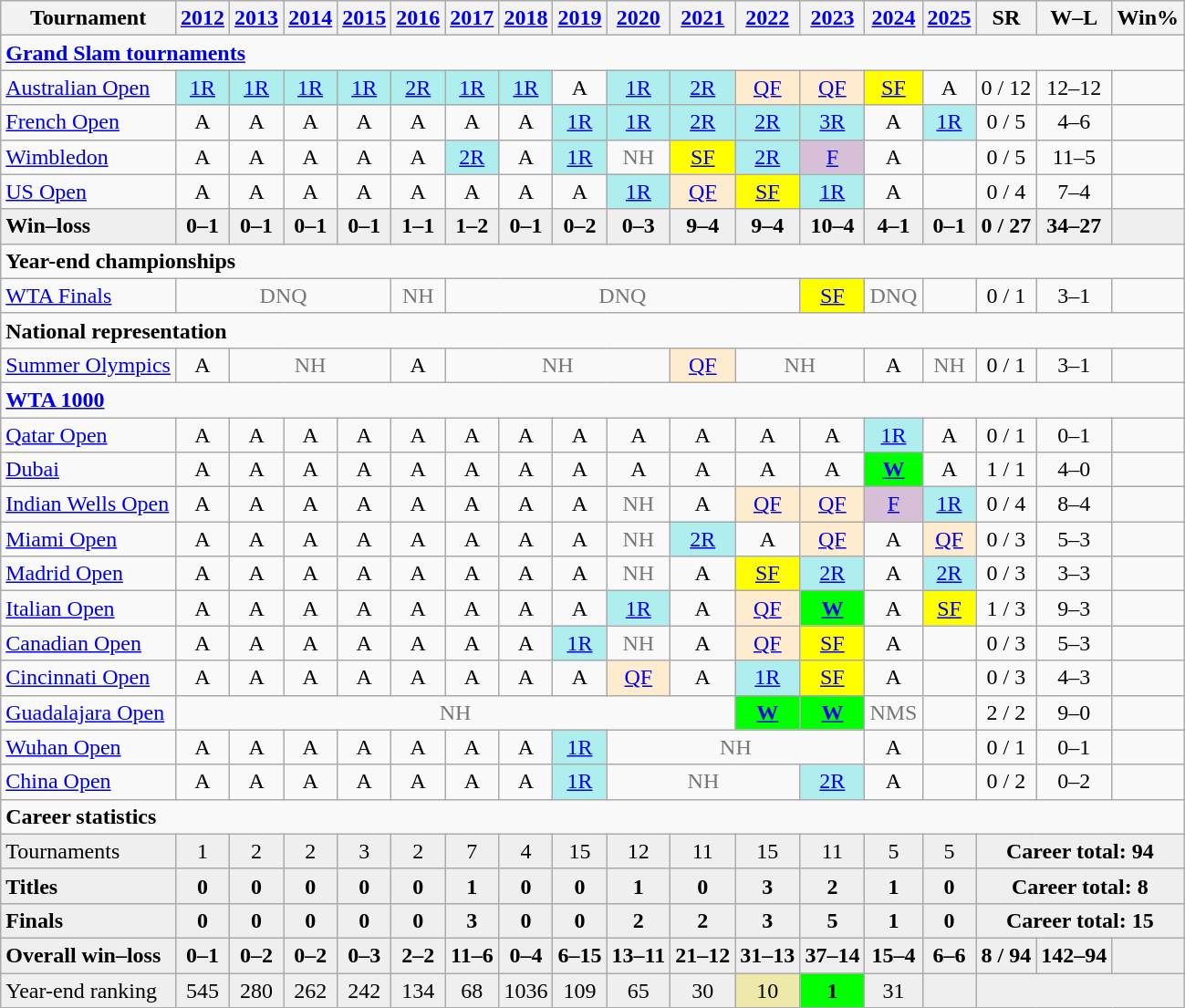<table class=wikitable style=text-align:center>
<tr>
<th>Tournament</th>
<th><a href='#'>2012</a></th>
<th><a href='#'>2013</a></th>
<th><a href='#'>2014</a></th>
<th><a href='#'>2015</a></th>
<th><a href='#'>2016</a></th>
<th><a href='#'>2017</a></th>
<th><a href='#'>2018</a></th>
<th><a href='#'>2019</a></th>
<th><a href='#'>2020</a></th>
<th><a href='#'>2021</a></th>
<th><a href='#'>2022</a></th>
<th><a href='#'>2023</a></th>
<th><a href='#'>2024</a></th>
<th><a href='#'>2025</a></th>
<th>SR</th>
<th>W–L</th>
<th>Win%</th>
</tr>
<tr>
<td colspan="18" align="left"><strong><a href='#'>Grand Slam tournaments</a></strong></td>
</tr>
<tr>
<td align=left><a href='#'>Australian Open</a></td>
<td style=background:#afeeee><a href='#'>1R</a></td>
<td style=background:#afeeee><a href='#'>1R</a></td>
<td style=background:#afeeee><a href='#'>1R</a></td>
<td style=background:#afeeee><a href='#'>1R</a></td>
<td style=background:#afeeee><a href='#'>2R</a></td>
<td style=background:#afeeee><a href='#'>1R</a></td>
<td style=background:#afeeee><a href='#'>1R</a></td>
<td>A</td>
<td style=background:#afeeee><a href='#'>1R</a></td>
<td style=background:#afeeee><a href='#'>2R</a></td>
<td style=background:#ffebcd><a href='#'>QF</a></td>
<td style=background:#ffebcd><a href='#'>QF</a></td>
<td style=background:yellow><a href='#'>SF</a></td>
<td>A</td>
<td>0 / 12</td>
<td>12–12</td>
<td></td>
</tr>
<tr>
<td align=left><a href='#'>French Open</a></td>
<td>A</td>
<td>A</td>
<td>A</td>
<td>A</td>
<td>A</td>
<td>A</td>
<td>A</td>
<td style=background:#afeeee><a href='#'>1R</a></td>
<td style=background:#afeeee><a href='#'>1R</a></td>
<td style=background:#afeeee><a href='#'>2R</a></td>
<td style=background:#afeeee><a href='#'>2R</a></td>
<td style=background:#afeeee><a href='#'>3R</a></td>
<td>A</td>
<td style=background:#afeeee><a href='#'>1R</a></td>
<td>0 / 5</td>
<td>4–6</td>
<td></td>
</tr>
<tr>
<td align=left><a href='#'>Wimbledon</a></td>
<td>A</td>
<td>A</td>
<td>A</td>
<td>A</td>
<td>A</td>
<td style=background:#afeeee><a href='#'>2R</a></td>
<td>A</td>
<td style=background:#afeeee><a href='#'>1R</a></td>
<td style=color:#767676>NH</td>
<td style=background:yellow><a href='#'>SF</a></td>
<td style=background:#afeeee><a href='#'>2R</a></td>
<td style=background:thistle><a href='#'>F</a></td>
<td>A</td>
<td></td>
<td>0 / 5</td>
<td>11–5</td>
<td></td>
</tr>
<tr>
<td align=left><a href='#'>US Open</a></td>
<td>A</td>
<td>A</td>
<td>A</td>
<td>A</td>
<td>A</td>
<td>A</td>
<td>A</td>
<td>A</td>
<td style=background:#afeeee><a href='#'>1R</a></td>
<td style=background:#ffebcd><a href='#'>QF</a></td>
<td style=background:yellow><a href='#'>SF</a></td>
<td style=background:#afeeee><a href='#'>1R</a></td>
<td>A</td>
<td></td>
<td>0 / 4</td>
<td>7–4</td>
<td></td>
</tr>
<tr style=background:#efefef;font-weight:bold>
<td style=text-align:left>Win–loss</td>
<td>0–1</td>
<td>0–1</td>
<td>0–1</td>
<td>0–1</td>
<td>1–1</td>
<td>1–2</td>
<td>0–1</td>
<td>0–2</td>
<td>0–3</td>
<td>9–4</td>
<td>9–4</td>
<td>10–4</td>
<td>4–1</td>
<td>0–1</td>
<td>0 / 27</td>
<td>34–27</td>
<td></td>
</tr>
<tr>
<td colspan="18" align="left"><strong>Year-end championships</strong></td>
</tr>
<tr>
<td align="left"><a href='#'>WTA Finals</a></td>
<td colspan="4" style=color:#767676>DNQ</td>
<td style="color:#767676" style=color:#767676>NH</td>
<td colspan="6"  style=color:#767676>DNQ</td>
<td bgcolor="yellow"><a href='#'>SF</a></td>
<td style=color:#767676>DNQ</td>
<td></td>
<td>0 / 1</td>
<td>3–1</td>
<td></td>
</tr>
<tr>
<td colspan="18" align="left"><strong>National representation</strong></td>
</tr>
<tr>
<td align=left><a href='#'>Summer Olympics</a></td>
<td>A</td>
<td colspan="3" style=color:#767676>NH</td>
<td>A</td>
<td colspan="4" style=color:#767676>NH</td>
<td bgcolor=ffebcd><a href='#'>QF</a></td>
<td colspan="2" style="color:#767676">NH</td>
<td>A</td>
<td style="color:#767676" style=color:#767676>NH</td>
<td>0 / 1</td>
<td>3–1</td>
<td></td>
</tr>
<tr>
<td colspan="18" align="left"><strong><a href='#'>WTA 1000</a></strong></td>
</tr>
<tr>
<td align=left><a href='#'>Qatar Open</a></td>
<td>A</td>
<td>A</td>
<td>A</td>
<td>A</td>
<td>A</td>
<td>A</td>
<td>A</td>
<td>A</td>
<td>A</td>
<td>A</td>
<td>A</td>
<td>A</td>
<td bgcolor="afeeee"><a href='#'>1R</a></td>
<td>A</td>
<td>0 / 1</td>
<td>0–1</td>
<td></td>
</tr>
<tr>
<td align=left><a href='#'>Dubai</a></td>
<td>A</td>
<td>A</td>
<td>A</td>
<td>A</td>
<td>A</td>
<td>A</td>
<td>A</td>
<td>A</td>
<td>A</td>
<td>A</td>
<td>A</td>
<td>A</td>
<td bgcolor=lime><a href='#'><strong>W</strong></a></td>
<td>A</td>
<td>1 / 1</td>
<td>4–0</td>
<td></td>
</tr>
<tr>
<td align=left><a href='#'>Indian Wells Open</a></td>
<td>A</td>
<td>A</td>
<td>A</td>
<td>A</td>
<td>A</td>
<td>A</td>
<td>A</td>
<td>A</td>
<td style=color:#767676>NH</td>
<td>A</td>
<td bgcolor=ffebcd><a href='#'>QF</a></td>
<td bgcolor=ffebcd><a href='#'>QF</a></td>
<td style=background:thistle><a href='#'>F</a></td>
<td bgcolor="afeeee"><a href='#'>1R</a></td>
<td>0 / 4</td>
<td>8–4</td>
<td></td>
</tr>
<tr>
<td align="left"><a href='#'>Miami Open</a></td>
<td>A</td>
<td>A</td>
<td>A</td>
<td>A</td>
<td>A</td>
<td>A</td>
<td>A</td>
<td>A</td>
<td style="color:#767676">NH</td>
<td bgcolor="afeeee"><a href='#'>2R</a></td>
<td>A</td>
<td bgcolor=ffebcd><a href='#'>QF</a></td>
<td>A</td>
<td bgcolor=ffebcd><a href='#'>QF</a></td>
<td>0 / 3</td>
<td>5–3</td>
<td></td>
</tr>
<tr>
<td align=left><a href='#'>Madrid Open</a></td>
<td>A</td>
<td>A</td>
<td>A</td>
<td>A</td>
<td>A</td>
<td>A</td>
<td>A</td>
<td>A</td>
<td style=color:#767676>NH</td>
<td>A</td>
<td bgcolor=yellow><a href='#'>SF</a></td>
<td bgcolor="afeeee"><a href='#'>2R</a></td>
<td>A</td>
<td bgcolor="afeeee"><a href='#'>2R</a></td>
<td>0 / 3</td>
<td>3–3</td>
<td></td>
</tr>
<tr>
<td align="left"><a href='#'>Italian Open</a></td>
<td>A</td>
<td>A</td>
<td>A</td>
<td>A</td>
<td>A</td>
<td>A</td>
<td>A</td>
<td>A</td>
<td bgcolor="afeeee"><a href='#'>1R</a></td>
<td>A</td>
<td bgcolor=ffebcd><a href='#'>QF</a></td>
<td bgcolor=lime><a href='#'><strong>W</strong></a></td>
<td>A</td>
<td style=background:yellow><a href='#'>SF</a></td>
<td>1 / 3</td>
<td>9–3</td>
<td></td>
</tr>
<tr>
<td align="left"><a href='#'>Canadian Open</a></td>
<td>A</td>
<td>A</td>
<td>A</td>
<td>A</td>
<td>A</td>
<td>A</td>
<td>A</td>
<td bgcolor="afeeee"><a href='#'>1R</a></td>
<td style="color:#767676">NH</td>
<td>A</td>
<td bgcolor="ffebcd"><a href='#'>QF</a></td>
<td style=background:yellow><a href='#'>SF</a></td>
<td>A</td>
<td></td>
<td>0 / 3</td>
<td>5–3</td>
<td></td>
</tr>
<tr>
<td align="left"><a href='#'>Cincinnati Open</a></td>
<td>A</td>
<td>A</td>
<td>A</td>
<td>A</td>
<td>A</td>
<td>A</td>
<td>A</td>
<td>A</td>
<td bgcolor="ffebcd"><a href='#'>QF</a></td>
<td>A</td>
<td bgcolor=afeeee><a href='#'>1R</a></td>
<td style=background:yellow><a href='#'>SF</a></td>
<td>A</td>
<td></td>
<td>0 / 3</td>
<td>4–3</td>
<td></td>
</tr>
<tr>
<td align="left"><a href='#'>Guadalajara Open</a></td>
<td colspan="10" style="color:#767676">NH</td>
<td style="background:lime"><a href='#'><strong>W</strong></a></td>
<td style="background:lime"><a href='#'><strong>W</strong></a></td>
<td style="color:#767676">NMS</td>
<td></td>
<td>2 / 2</td>
<td>9–0</td>
<td></td>
</tr>
<tr>
<td align="left"><a href='#'>Wuhan Open</a></td>
<td>A</td>
<td>A</td>
<td>A</td>
<td>A</td>
<td>A</td>
<td>A</td>
<td>A</td>
<td bgcolor=afeeee><a href='#'>1R</a></td>
<td colspan="4" style="color:#767676">NH</td>
<td>A</td>
<td></td>
<td>0 / 1</td>
<td>0–1</td>
<td></td>
</tr>
<tr>
<td align="left"><a href='#'>China Open</a></td>
<td>A</td>
<td>A</td>
<td>A</td>
<td>A</td>
<td>A</td>
<td>A</td>
<td>A</td>
<td bgcolor="afeeee"><a href='#'>1R</a></td>
<td colspan="3" style="color:#767676">NH</td>
<td bgcolor=afeeee><a href='#'>2R</a></td>
<td>A</td>
<td></td>
<td>0 / 2</td>
<td>0–2</td>
<td></td>
</tr>
<tr>
<td colspan="18" align="left"><strong>Career statistics</strong></td>
</tr>
<tr bgcolor=efefef>
<td align=left>Tournaments</td>
<td>1</td>
<td>2</td>
<td>2</td>
<td>3</td>
<td>2</td>
<td>7</td>
<td>4</td>
<td>15</td>
<td>12</td>
<td>11</td>
<td>15</td>
<td>11</td>
<td>5</td>
<td>5</td>
<td colspan="3"><strong>Career total: 94</strong></td>
</tr>
<tr style=background:#efefef;font-weight:bold>
<td align=left>Titles</td>
<td>0</td>
<td>0</td>
<td>0</td>
<td>0</td>
<td>0</td>
<td>1</td>
<td>0</td>
<td>0</td>
<td>1</td>
<td>0</td>
<td>3</td>
<td>2</td>
<td>1</td>
<td>0</td>
<td colspan="3">Career total: 8</td>
</tr>
<tr style=background:#efefef;font-weight:bold>
<td align=left>Finals</td>
<td>0</td>
<td>0</td>
<td>0</td>
<td>0</td>
<td>0</td>
<td>3</td>
<td>0</td>
<td>0</td>
<td>2</td>
<td>2</td>
<td>3</td>
<td>5</td>
<td>1</td>
<td>0</td>
<td colspan="3">Career total: 15</td>
</tr>
<tr style=background:#efefef;font-weight:bold>
<td align=left>Overall win–loss</td>
<td>0–1</td>
<td>0–2</td>
<td>0–2</td>
<td>0–3</td>
<td>2–2</td>
<td>11–6</td>
<td>0–4</td>
<td>6–15</td>
<td>13–11</td>
<td>21–12</td>
<td>31–13</td>
<td>37–14</td>
<td>15–4</td>
<td>6–6</td>
<td>8 / 94</td>
<td>142–94</td>
<td></td>
</tr>
<tr bgcolor="efefef">
<td align="left">Year-end ranking</td>
<td>545</td>
<td>280</td>
<td>262</td>
<td>242</td>
<td>134</td>
<td>68</td>
<td>1036</td>
<td>109</td>
<td>65</td>
<td>30</td>
<td bgcolor=eee8aa>10</td>
<td bgcolor="lime"><strong>1</strong></td>
<td>31</td>
<td></td>
<td colspan="3"></td>
</tr>
</table>
